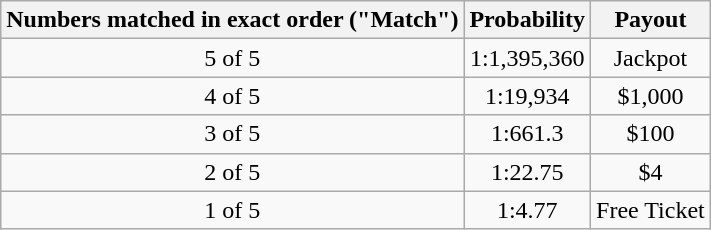<table class="wikitable">
<tr>
<th>Numbers matched in exact order ("Match")</th>
<th>Probability</th>
<th>Payout</th>
</tr>
<tr align="center">
<td>5 of 5</td>
<td>1:1,395,360</td>
<td>Jackpot</td>
</tr>
<tr align="center">
<td>4 of 5</td>
<td>1:19,934</td>
<td>$1,000</td>
</tr>
<tr align="center">
<td>3 of 5</td>
<td>1:661.3</td>
<td>$100</td>
</tr>
<tr align="center">
<td>2 of 5</td>
<td>1:22.75</td>
<td>$4</td>
</tr>
<tr align="center">
<td>1 of 5</td>
<td>1:4.77</td>
<td>Free Ticket</td>
</tr>
</table>
